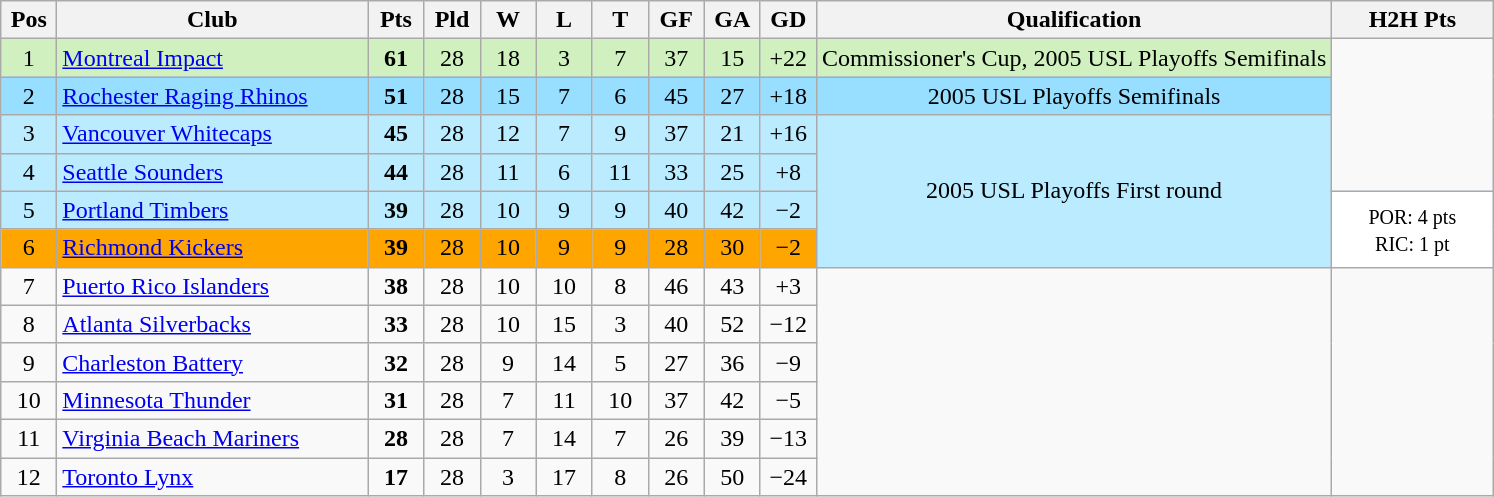<table class="wikitable" style="text-align:center">
<tr>
<th width=30>Pos</th>
<th width=200>Club</th>
<th width=30>Pts</th>
<th width=30>Pld</th>
<th width=30>W</th>
<th width=30>L</th>
<th width=30>T</th>
<th width=30>GF</th>
<th width=30>GA</th>
<th width=30>GD</th>
<th>Qualification</th>
<th width=100>H2H Pts</th>
</tr>
<tr bgcolor=#D0F0C0>
<td>1</td>
<td align=left><a href='#'>Montreal Impact</a></td>
<td><strong>61</strong></td>
<td>28</td>
<td>18</td>
<td>3</td>
<td>7</td>
<td>37</td>
<td>15</td>
<td>+22</td>
<td>Commissioner's Cup, 2005 USL Playoffs Semifinals</td>
</tr>
<tr bgcolor=#97DEFF>
<td>2</td>
<td align=left><a href='#'>Rochester Raging Rhinos</a></td>
<td><strong>51</strong></td>
<td>28</td>
<td>15</td>
<td>7</td>
<td>6</td>
<td>45</td>
<td>27</td>
<td>+18</td>
<td>2005 USL Playoffs Semifinals</td>
</tr>
<tr bgcolor=#BBEBFF>
<td>3</td>
<td align=left><a href='#'>Vancouver Whitecaps</a></td>
<td><strong>45</strong></td>
<td>28</td>
<td>12</td>
<td>7</td>
<td>9</td>
<td>37</td>
<td>21</td>
<td>+16</td>
<td rowspan="4">2005 USL Playoffs First round</td>
</tr>
<tr bgcolor=#BBEBFF>
<td>4</td>
<td align=left><a href='#'>Seattle Sounders</a></td>
<td><strong>44</strong></td>
<td>28</td>
<td>11</td>
<td>6</td>
<td>11</td>
<td>33</td>
<td>25</td>
<td>+8</td>
</tr>
<tr bgcolor=#BBEBFF>
<td>5</td>
<td align=left><a href='#'>Portland Timbers</a></td>
<td><strong>39</strong></td>
<td>28</td>
<td>10</td>
<td>9</td>
<td>9</td>
<td>40</td>
<td>42</td>
<td>−2</td>
<td rowspan="2" bgcolor="FFFFFF"><small>POR: 4 pts<br>RIC: 1 pt</small></td>
</tr>
<tr bgcolor=#FFA500>
<td>6</td>
<td align=left><a href='#'>Richmond Kickers</a></td>
<td><strong>39</strong></td>
<td>28</td>
<td>10</td>
<td>9</td>
<td>9</td>
<td>28</td>
<td>30</td>
<td>−2</td>
</tr>
<tr>
<td>7</td>
<td align=left><a href='#'>Puerto Rico Islanders</a></td>
<td><strong>38</strong></td>
<td>28</td>
<td>10</td>
<td>10</td>
<td>8</td>
<td>46</td>
<td>43</td>
<td>+3</td>
<td rowspan="6"></td>
</tr>
<tr>
<td>8</td>
<td align=left><a href='#'>Atlanta Silverbacks</a></td>
<td><strong>33</strong></td>
<td>28</td>
<td>10</td>
<td>15</td>
<td>3</td>
<td>40</td>
<td>52</td>
<td>−12</td>
</tr>
<tr>
<td>9</td>
<td align=left><a href='#'>Charleston Battery</a></td>
<td><strong>32</strong></td>
<td>28</td>
<td>9</td>
<td>14</td>
<td>5</td>
<td>27</td>
<td>36</td>
<td>−9</td>
</tr>
<tr>
<td>10</td>
<td align=left><a href='#'>Minnesota Thunder</a></td>
<td><strong>31</strong></td>
<td>28</td>
<td>7</td>
<td>11</td>
<td>10</td>
<td>37</td>
<td>42</td>
<td>−5</td>
</tr>
<tr>
<td>11</td>
<td align=left><a href='#'>Virginia Beach Mariners</a></td>
<td><strong>28</strong></td>
<td>28</td>
<td>7</td>
<td>14</td>
<td>7</td>
<td>26</td>
<td>39</td>
<td>−13</td>
</tr>
<tr>
<td>12</td>
<td align=left><a href='#'>Toronto Lynx</a></td>
<td><strong>17</strong></td>
<td>28</td>
<td>3</td>
<td>17</td>
<td>8</td>
<td>26</td>
<td>50</td>
<td>−24</td>
</tr>
</table>
